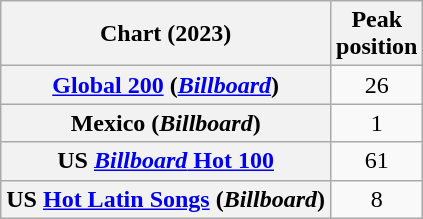<table class="wikitable sortable plainrowheaders" style="text-align:center">
<tr>
<th scope="col">Chart (2023)</th>
<th scope="col">Peak<br>position</th>
</tr>
<tr>
<th scope="row"><a href='#'>Global 200</a> (<em><a href='#'>Billboard</a></em>)</th>
<td>26</td>
</tr>
<tr>
<th scope="row">Mexico (<em>Billboard</em>)</th>
<td>1</td>
</tr>
<tr>
<th scope="row">US <a href='#'><em>Billboard</em> Hot 100</a></th>
<td>61</td>
</tr>
<tr>
<th scope="row">US <a href='#'>Hot Latin Songs</a> (<em>Billboard</em>)</th>
<td>8</td>
</tr>
</table>
